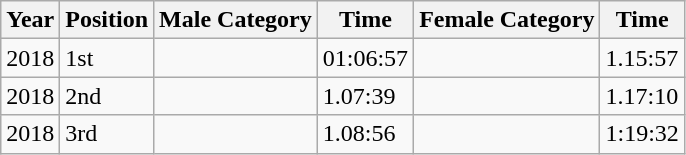<table class="wikitable">
<tr>
<th>Year</th>
<th>Position</th>
<th>Male Category</th>
<th>Time</th>
<th>Female Category</th>
<th>Time</th>
</tr>
<tr>
<td>2018</td>
<td>1st</td>
<td></td>
<td>01:06:57</td>
<td></td>
<td>1.15:57</td>
</tr>
<tr>
<td>2018</td>
<td>2nd</td>
<td></td>
<td>1.07:39</td>
<td></td>
<td>1.17:10</td>
</tr>
<tr>
<td>2018</td>
<td>3rd</td>
<td></td>
<td>1.08:56</td>
<td></td>
<td>1:19:32</td>
</tr>
</table>
